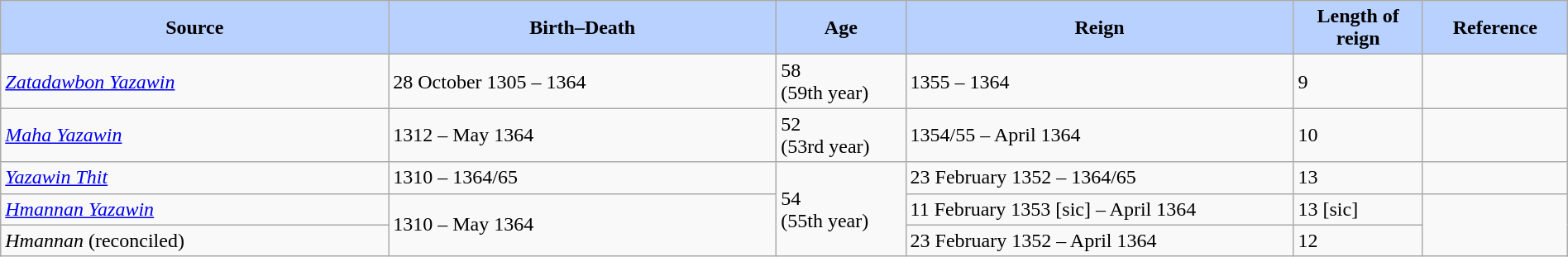<table width=100% class="wikitable">
<tr>
<th style="background-color:#B9D1FF" width=15%>Source</th>
<th style="background-color:#B9D1FF" width=15%>Birth–Death</th>
<th style="background-color:#B9D1FF" width=5%>Age</th>
<th style="background-color:#B9D1FF" width=15%>Reign</th>
<th style="background-color:#B9D1FF" width=5%>Length of reign</th>
<th style="background-color:#B9D1FF" width=5%>Reference</th>
</tr>
<tr>
<td><em><a href='#'>Zatadawbon Yazawin</a></em></td>
<td>28 October 1305 – 1364</td>
<td>58 <br> (59th year)</td>
<td>1355 – 1364</td>
<td>9</td>
<td></td>
</tr>
<tr>
<td><em><a href='#'>Maha Yazawin</a></em></td>
<td> 1312 –  May 1364</td>
<td>52 <br> (53rd year)</td>
<td>1354/55 – April 1364</td>
<td>10</td>
<td></td>
</tr>
<tr>
<td><em><a href='#'>Yazawin Thit</a></em></td>
<td> 1310 – 1364/65</td>
<td rowspan="3">54 <br> (55th year)</td>
<td>23 February 1352 – 1364/65</td>
<td>13</td>
<td></td>
</tr>
<tr>
<td><em><a href='#'>Hmannan Yazawin</a></em></td>
<td rowspan="2"> 1310 –  May 1364</td>
<td>11 February 1353 [sic] – April 1364</td>
<td>13 [sic]</td>
<td rowspan="2"></td>
</tr>
<tr>
<td><em>Hmannan</em> (reconciled)</td>
<td>23 February 1352 – April 1364</td>
<td>12</td>
</tr>
</table>
